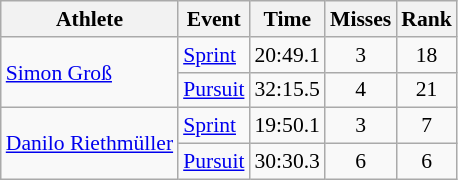<table class="wikitable" style="font-size:90%">
<tr>
<th>Athlete</th>
<th>Event</th>
<th>Time</th>
<th>Misses</th>
<th>Rank</th>
</tr>
<tr align=center>
<td align=left rowspan=2><a href='#'>Simon Groß</a></td>
<td align=left><a href='#'>Sprint</a></td>
<td>20:49.1</td>
<td>3</td>
<td>18</td>
</tr>
<tr align=center>
<td align=left><a href='#'>Pursuit</a></td>
<td>32:15.5</td>
<td>4</td>
<td>21</td>
</tr>
<tr align=center>
<td align=left rowspan=2><a href='#'>Danilo Riethmüller</a></td>
<td align=left><a href='#'>Sprint</a></td>
<td>19:50.1</td>
<td>3</td>
<td>7</td>
</tr>
<tr align=center>
<td align=left><a href='#'>Pursuit</a></td>
<td>30:30.3</td>
<td>6</td>
<td>6</td>
</tr>
</table>
